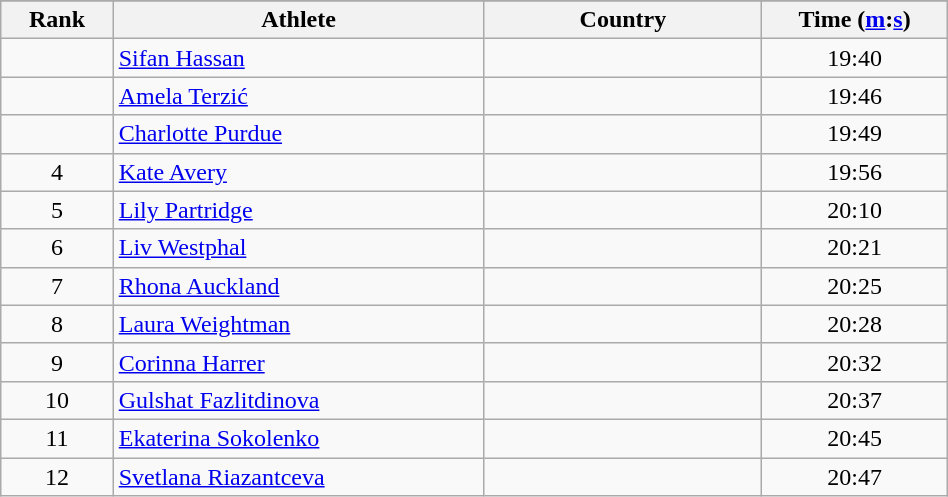<table class="wikitable" style="text-align:center;" width="50%">
<tr>
</tr>
<tr>
<th width=5%>Rank</th>
<th width=20%>Athlete</th>
<th width=15%>Country</th>
<th width=10%>Time (<a href='#'>m</a>:<a href='#'>s</a>)</th>
</tr>
<tr>
<td></td>
<td align="left"><a href='#'>Sifan Hassan</a></td>
<td align="left"></td>
<td>19:40</td>
</tr>
<tr>
<td></td>
<td align="left"><a href='#'>Amela Terzić</a></td>
<td align="left"></td>
<td>19:46</td>
</tr>
<tr>
<td></td>
<td align="left"><a href='#'>Charlotte Purdue</a></td>
<td align="left"></td>
<td>19:49</td>
</tr>
<tr>
<td>4</td>
<td align="left"><a href='#'>Kate Avery</a></td>
<td align="left"></td>
<td>19:56</td>
</tr>
<tr>
<td>5</td>
<td align="left"><a href='#'>Lily Partridge</a></td>
<td align="left"></td>
<td>20:10</td>
</tr>
<tr>
<td>6</td>
<td align="left"><a href='#'>Liv Westphal</a></td>
<td align="left"></td>
<td>20:21</td>
</tr>
<tr>
<td>7</td>
<td align="left"><a href='#'>Rhona Auckland</a></td>
<td align="left"></td>
<td>20:25</td>
</tr>
<tr>
<td>8</td>
<td align="left"><a href='#'>Laura Weightman</a></td>
<td align="left"></td>
<td>20:28</td>
</tr>
<tr>
<td>9</td>
<td align="left"><a href='#'>Corinna Harrer</a></td>
<td align="left"></td>
<td>20:32</td>
</tr>
<tr>
<td>10</td>
<td align="left"><a href='#'>Gulshat Fazlitdinova</a></td>
<td align="left"></td>
<td>20:37</td>
</tr>
<tr>
<td>11</td>
<td align="left"><a href='#'>Ekaterina Sokolenko</a></td>
<td align="left"></td>
<td>20:45</td>
</tr>
<tr>
<td>12</td>
<td align="left"><a href='#'>Svetlana Riazantceva</a></td>
<td align="left"></td>
<td>20:47</td>
</tr>
</table>
